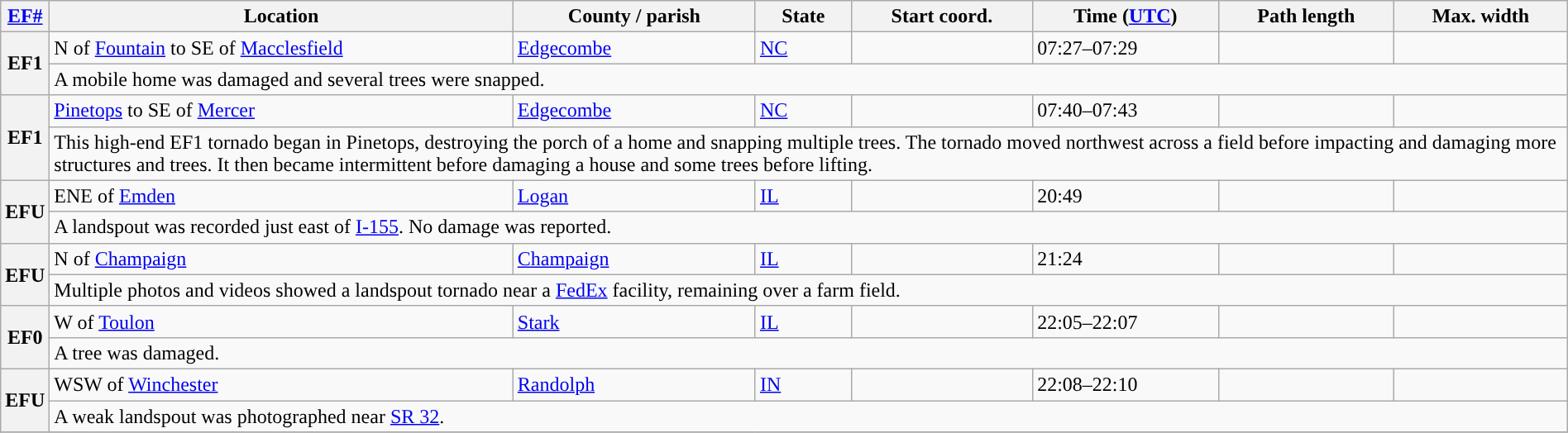<table class="wikitable sortable" style="width:100%;">
<tr>
<th scope="col" width="2%" align="center"><a href='#'>EF#</a></th>
<th scope="col" align="center" class="unsortable">Location</th>
<th scope="col" align="center" class="unsortable">County / parish</th>
<th scope="col" align="center">State</th>
<th scope="col" align="center">Start coord.</th>
<th scope="col" align="center">Time (<a href='#'>UTC</a>)</th>
<th scope="col" align="center">Path length</th>
<th scope="col" align="center">Max. width</th>
</tr>
<tr>
<th scope="row" rowspan="2" style="background-color:#">EF1</th>
<td>N of <a href='#'>Fountain</a> to SE of <a href='#'>Macclesfield</a></td>
<td><a href='#'>Edgecombe</a></td>
<td><a href='#'>NC</a></td>
<td></td>
<td>07:27–07:29</td>
<td></td>
<td></td>
</tr>
<tr class="expand-child">
<td colspan="8" border-bottom: 1px solid black;>A mobile home was damaged and several trees were snapped.</td>
</tr>
<tr>
<th scope="row" rowspan="2" style="background-color:#">EF1</th>
<td><a href='#'>Pinetops</a> to SE of <a href='#'>Mercer</a></td>
<td><a href='#'>Edgecombe</a></td>
<td><a href='#'>NC</a></td>
<td></td>
<td>07:40–07:43</td>
<td></td>
<td></td>
</tr>
<tr class="expand-child">
<td colspan="8" border-bottom: 1px solid black;>This high-end EF1 tornado began in Pinetops, destroying the porch of a home and snapping multiple trees. The tornado moved northwest across a field before impacting and damaging more structures and trees. It then became intermittent before damaging a house and some trees before lifting.</td>
</tr>
<tr>
<th scope="row" rowspan="2" style="background-color:#">EFU</th>
<td>ENE of <a href='#'>Emden</a></td>
<td><a href='#'>Logan</a></td>
<td><a href='#'>IL</a></td>
<td></td>
<td>20:49</td>
<td></td>
<td></td>
</tr>
<tr class="expand-child">
<td colspan="8" border-bottom: 1px solid black;>A landspout was recorded just east of <a href='#'>I-155</a>. No damage was reported.</td>
</tr>
<tr>
<th scope="row" rowspan="2" style="background-color:#">EFU</th>
<td>N of <a href='#'>Champaign</a></td>
<td><a href='#'>Champaign</a></td>
<td><a href='#'>IL</a></td>
<td></td>
<td>21:24</td>
<td></td>
<td></td>
</tr>
<tr class="expand-child">
<td colspan="8" border-bottom: 1px solid black;>Multiple photos and videos showed a landspout tornado near a <a href='#'>FedEx</a> facility, remaining over a farm field.</td>
</tr>
<tr>
<th scope="row" rowspan="2" style="background-color:#">EF0</th>
<td>W of <a href='#'>Toulon</a></td>
<td><a href='#'>Stark</a></td>
<td><a href='#'>IL</a></td>
<td></td>
<td>22:05–22:07</td>
<td></td>
<td></td>
</tr>
<tr class="expand-child">
<td colspan="8" border-bottom: 1px solid black;>A tree was damaged.</td>
</tr>
<tr>
<th scope="row" rowspan="2" style="background-color:#">EFU</th>
<td>WSW of <a href='#'>Winchester</a></td>
<td><a href='#'>Randolph</a></td>
<td><a href='#'>IN</a></td>
<td></td>
<td>22:08–22:10</td>
<td></td>
<td></td>
</tr>
<tr class="expand-child">
<td colspan="8" border-bottom: 1px solid black;>A weak landspout was photographed near <a href='#'>SR 32</a>.</td>
</tr>
<tr>
</tr>
</table>
